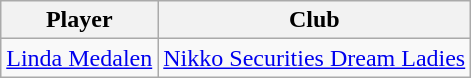<table class="wikitable">
<tr>
<th>Player</th>
<th>Club</th>
</tr>
<tr>
<td> <a href='#'>Linda Medalen</a></td>
<td><a href='#'>Nikko Securities Dream Ladies</a></td>
</tr>
</table>
